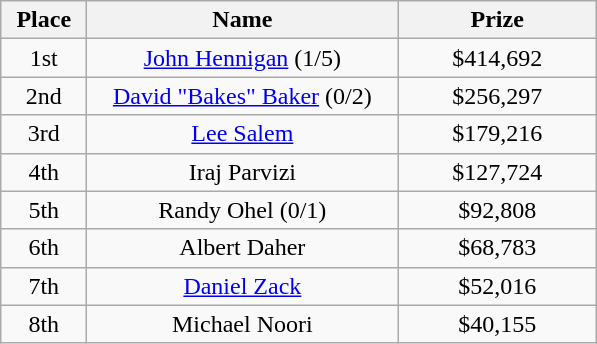<table class="wikitable">
<tr>
<th width="50">Place</th>
<th width="200">Name</th>
<th width="125">Prize</th>
</tr>
<tr>
<td align = "center">1st</td>
<td align = "center"><a href='#'>John Hennigan</a> (1/5)</td>
<td align = "center">$414,692</td>
</tr>
<tr>
<td align = "center">2nd</td>
<td align = "center"><a href='#'>David "Bakes" Baker</a> (0/2)</td>
<td align = "center">$256,297</td>
</tr>
<tr>
<td align = "center">3rd</td>
<td align = "center"><a href='#'>Lee Salem</a></td>
<td align = "center">$179,216</td>
</tr>
<tr>
<td align = "center">4th</td>
<td align = "center">Iraj Parvizi</td>
<td align = "center">$127,724</td>
</tr>
<tr>
<td align = "center">5th</td>
<td align = "center">Randy Ohel (0/1)</td>
<td align = "center">$92,808</td>
</tr>
<tr>
<td align = "center">6th</td>
<td align = "center">Albert Daher</td>
<td align = "center">$68,783</td>
</tr>
<tr>
<td align = "center">7th</td>
<td align = "center"><a href='#'>Daniel Zack</a></td>
<td align = "center">$52,016</td>
</tr>
<tr>
<td align = "center">8th</td>
<td align = "center">Michael Noori</td>
<td align = "center">$40,155</td>
</tr>
</table>
